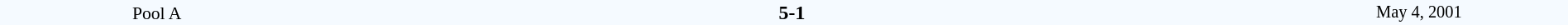<table style="width: 100%; background:#F5FAFF;" cellspacing="0">
<tr>
<td align=center rowspan=3 width=20% style=font-size:90%>Pool A</td>
</tr>
<tr>
<td width=24% align=right></td>
<td align=center width=13%><strong>5-1</strong></td>
<td width=24%></td>
<td style=font-size:85% rowspan=3 align=center>May 4, 2001</td>
</tr>
</table>
